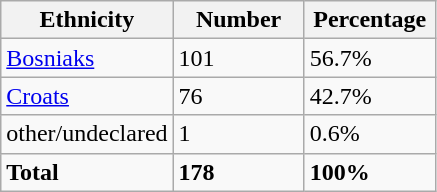<table class="wikitable">
<tr>
<th width="100px">Ethnicity</th>
<th width="80px">Number</th>
<th width="80px">Percentage</th>
</tr>
<tr>
<td><a href='#'>Bosniaks</a></td>
<td>101</td>
<td>56.7%</td>
</tr>
<tr>
<td><a href='#'>Croats</a></td>
<td>76</td>
<td>42.7%</td>
</tr>
<tr>
<td>other/undeclared</td>
<td>1</td>
<td>0.6%</td>
</tr>
<tr>
<td><strong>Total</strong></td>
<td><strong>178</strong></td>
<td><strong>100%</strong></td>
</tr>
</table>
